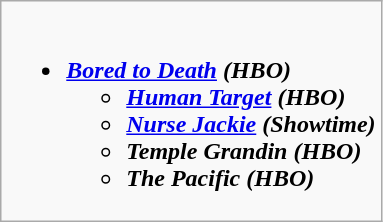<table class="wikitable">
<tr>
<td style="vertical-align:top;"><br><ul><li><strong><em><a href='#'>Bored to Death</a><em> (HBO)<strong><ul><li></em><a href='#'>Human Target</a><em> (HBO)</li><li></em><a href='#'>Nurse Jackie</a><em> (Showtime)</li><li></em>Temple Grandin<em> (HBO)</li><li></em>The Pacific<em> (HBO)</li></ul></li></ul></td>
</tr>
</table>
